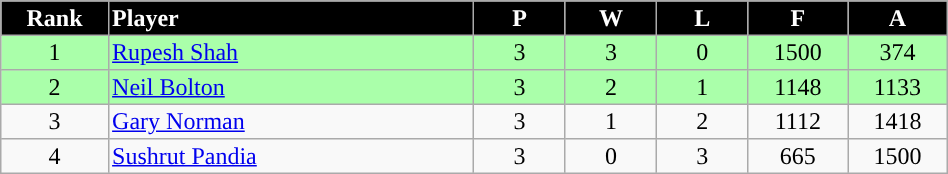<table border="2" cellpadding="2" cellspacing="0" style="margin: 0; background: #f9f9f9; border: 1px #aaa solid; border-collapse: collapse; font-size: 100%;" width=50%>
<tr>
<th bgcolor="000000" style="color:white; text-align:center" width=5%>Rank</th>
<th bgcolor="000000" style="color:white; text-align:left" width=20%>Player</th>
<th bgcolor="000000" style="color:white; text-align:center" width=5%>P</th>
<th bgcolor="000000" style="color:white; text-align:center" width=5%>W</th>
<th bgcolor="000000" style="color:white; text-align:center" width=5%>L</th>
<th bgcolor="000000" style="color:white; text-align:center" width=5%>F</th>
<th bgcolor="000000" style="color:white; text-align:center" width=5%>A</th>
</tr>
<tr>
<td style="text-align:center; background:#aaffaa">1</td>
<td style="text-align:left; background:#aaffaa"> <a href='#'>Rupesh Shah</a></td>
<td style="text-align:center; background:#aaffaa">3</td>
<td style="text-align:center; background:#aaffaa">3</td>
<td style="text-align:center; background:#aaffaa">0</td>
<td style="text-align:center; background:#aaffaa">1500</td>
<td style="text-align:center; background:#aaffaa">374</td>
</tr>
<tr>
<td style="text-align:center; background:#aaffaa">2</td>
<td style="text-align:left; background:#aaffaa"> <a href='#'>Neil Bolton</a></td>
<td style="text-align:center; background:#aaffaa">3</td>
<td style="text-align:center; background:#aaffaa">2</td>
<td style="text-align:center; background:#aaffaa">1</td>
<td style="text-align:center; background:#aaffaa">1148</td>
<td style="text-align:center; background:#aaffaa">1133</td>
</tr>
<tr>
<td style="text-align:center">3</td>
<td style="text-align:left;"> <a href='#'>Gary Norman</a></td>
<td style="text-align:center;">3</td>
<td style="text-align:center;">1</td>
<td style="text-align:center;">2</td>
<td style="text-align:center;">1112</td>
<td style="text-align:center;">1418</td>
</tr>
<tr>
<td style="text-align:center">4</td>
<td style="text-align:left;"> <a href='#'>Sushrut Pandia</a></td>
<td style="text-align:center;">3</td>
<td style="text-align:center;">0</td>
<td style="text-align:center;">3</td>
<td style="text-align:center;">665</td>
<td style="text-align:center;">1500</td>
</tr>
</table>
